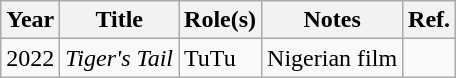<table class="wikitable">
<tr>
<th scope="col">Year</th>
<th scope="col">Title</th>
<th scope="col">Role(s)</th>
<th class="unsortable">Notes</th>
<th class="unsortable">Ref.</th>
</tr>
<tr>
<td>2022</td>
<td><em>Tiger's Tail</em></td>
<td>TuTu</td>
<td>Nigerian film</td>
<td style="text-align:center;"></td>
</tr>
</table>
